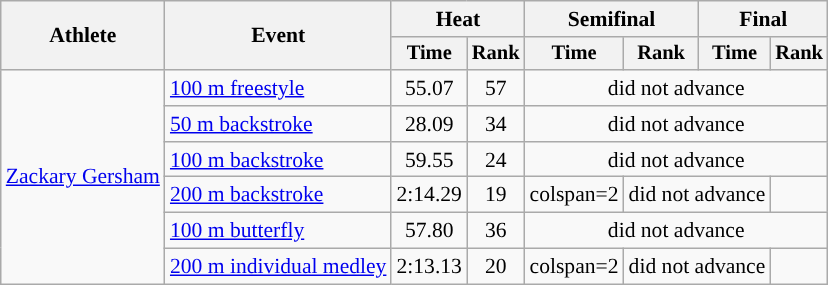<table class=wikitable style=font-size:90%>
<tr>
<th rowspan=2>Athlete</th>
<th rowspan=2>Event</th>
<th colspan=2>Heat</th>
<th colspan=2>Semifinal</th>
<th colspan=2>Final</th>
</tr>
<tr style=font-size:95%>
<th>Time</th>
<th>Rank</th>
<th>Time</th>
<th>Rank</th>
<th>Time</th>
<th>Rank</th>
</tr>
<tr align=center>
<td align=left rowspan=6><a href='#'>Zackary Gersham</a></td>
<td align=left rowspan="1"><a href='#'>100 m freestyle</a></td>
<td>55.07</td>
<td>57</td>
<td colspan=4>did not advance</td>
</tr>
<tr align=center>
<td style="text-align:left;"><a href='#'>50 m backstroke</a></td>
<td>28.09</td>
<td>34</td>
<td colspan=4>did not advance</td>
</tr>
<tr align=center>
<td style="text-align:left;"><a href='#'>100 m backstroke</a></td>
<td>59.55</td>
<td>24</td>
<td colspan=4>did not advance</td>
</tr>
<tr align=center>
<td align=left rowspan="1"><a href='#'>200 m backstroke</a></td>
<td>2:14.29</td>
<td>19</td>
<td>colspan=2 </td>
<td colspan=2>did not advance</td>
</tr>
<tr align=center>
<td align=left rowspan="1"><a href='#'>100 m butterfly</a></td>
<td>57.80</td>
<td>36</td>
<td colspan=4>did not advance</td>
</tr>
<tr align=center>
<td align=left rowspan="1"><a href='#'>200 m individual medley</a></td>
<td>2:13.13</td>
<td>20</td>
<td>colspan=2 </td>
<td colspan=2>did not advance</td>
</tr>
</table>
